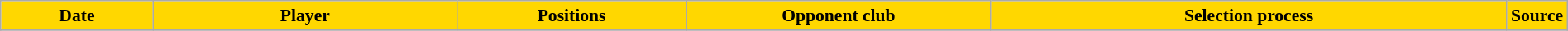<table class="wikitable" style="text-align:center; font-size:90%; width:100%;">
<tr>
<th style="background:Gold; text-align:center; width:10%">Date</th>
<th style="background:Gold; text-align:center; width:20%">Player</th>
<th style="background:Gold; text-align:center; width:15%">Positions</th>
<th style="background:Gold; text-align:center; width:20%">Opponent club</th>
<th style="background:Gold; text-align:center; width:34%">Selection process</th>
<th style="background:Gold; text-align:center; width:1%">Source</th>
</tr>
<tr>
</tr>
</table>
